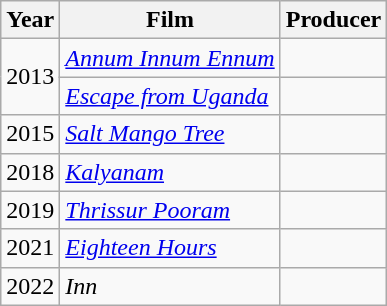<table class="wikitable">
<tr>
<th>Year</th>
<th>Film</th>
<th>Producer</th>
</tr>
<tr>
<td rowspan=2>2013</td>
<td><em><a href='#'>Annum Innum Ennum</a></em></td>
<td></td>
</tr>
<tr>
<td><em><a href='#'>Escape from Uganda</a></em></td>
<td></td>
</tr>
<tr>
<td>2015</td>
<td><em><a href='#'>Salt Mango Tree</a></em></td>
<td></td>
</tr>
<tr>
<td>2018</td>
<td><a href='#'><em>Kalyanam</em></a></td>
<td></td>
</tr>
<tr>
<td>2019</td>
<td><em><a href='#'>Thrissur Pooram</a></em></td>
<td></td>
</tr>
<tr>
<td>2021</td>
<td><em><a href='#'>Eighteen Hours</a></em></td>
<td></td>
</tr>
<tr>
<td>2022</td>
<td><em>Inn</em></td>
<td></td>
</tr>
</table>
